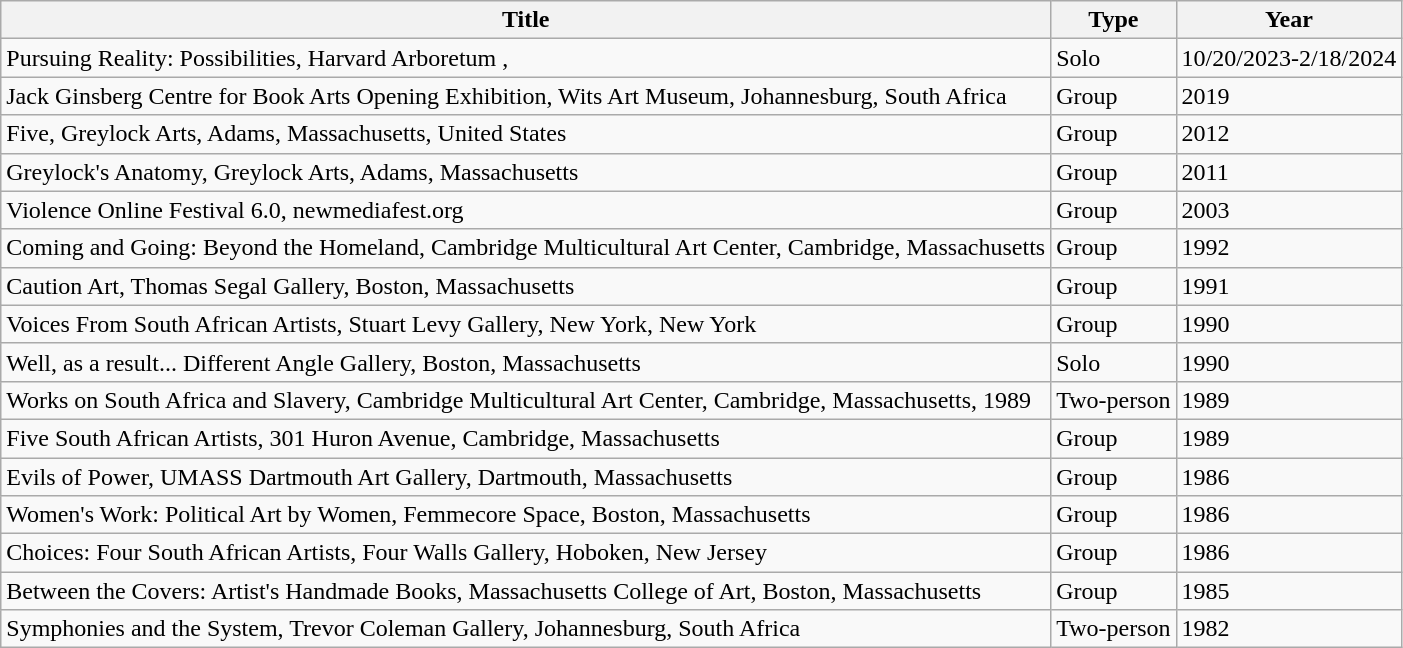<table class="wikitable">
<tr>
<th>Title</th>
<th>Type</th>
<th>Year</th>
</tr>
<tr>
<td>Pursuing Reality: Possibilities, Harvard Arboretum , </td>
<td>Solo</td>
<td>10/20/2023-2/18/2024</td>
</tr>
<tr>
<td>Jack Ginsberg Centre for Book Arts Opening Exhibition, Wits Art Museum, Johannesburg, South Africa</td>
<td>Group</td>
<td>2019</td>
</tr>
<tr>
<td>Five, Greylock Arts, Adams, Massachusetts, United States</td>
<td>Group </td>
<td>2012</td>
</tr>
<tr>
<td>Greylock's Anatomy, Greylock Arts, Adams, Massachusetts</td>
<td>Group</td>
<td>2011</td>
</tr>
<tr>
<td>Violence Online Festival 6.0, newmediafest.org</td>
<td>Group</td>
<td>2003</td>
</tr>
<tr>
<td>Coming and Going: Beyond the Homeland, Cambridge Multicultural Art Center, Cambridge, Massachusetts</td>
<td>Group</td>
<td>1992</td>
</tr>
<tr>
<td>Caution Art, Thomas Segal Gallery, Boston, Massachusetts</td>
<td>Group</td>
<td>1991</td>
</tr>
<tr>
<td>Voices From South African Artists, Stuart Levy Gallery, New York, New York</td>
<td>Group</td>
<td>1990</td>
</tr>
<tr>
<td>Well, as a result... Different Angle Gallery, Boston, Massachusetts</td>
<td>Solo</td>
<td>1990</td>
</tr>
<tr>
<td>Works on South Africa and Slavery, Cambridge Multicultural Art Center, Cambridge, Massachusetts, 1989</td>
<td>Two-person</td>
<td>1989</td>
</tr>
<tr>
<td>Five South African Artists, 301 Huron Avenue, Cambridge, Massachusetts</td>
<td>Group</td>
<td>1989</td>
</tr>
<tr>
<td>Evils of Power, UMASS Dartmouth Art Gallery, Dartmouth, Massachusetts</td>
<td>Group</td>
<td>1986</td>
</tr>
<tr>
<td>Women's Work: Political Art by Women, Femmecore Space, Boston, Massachusetts</td>
<td>Group</td>
<td>1986</td>
</tr>
<tr>
<td>Choices: Four South African Artists, Four Walls Gallery, Hoboken, New Jersey</td>
<td>Group</td>
<td>1986</td>
</tr>
<tr>
<td>Between the Covers: Artist's Handmade Books, Massachusetts College of Art, Boston, Massachusetts</td>
<td>Group</td>
<td>1985</td>
</tr>
<tr>
<td>Symphonies and the System, Trevor Coleman Gallery, Johannesburg, South Africa</td>
<td>Two-person</td>
<td>1982</td>
</tr>
</table>
